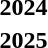<table>
<tr>
<th>2024</th>
<td></td>
<td></td>
<td></td>
</tr>
<tr>
<th>2025</th>
<td></td>
<td></td>
<td></td>
</tr>
</table>
